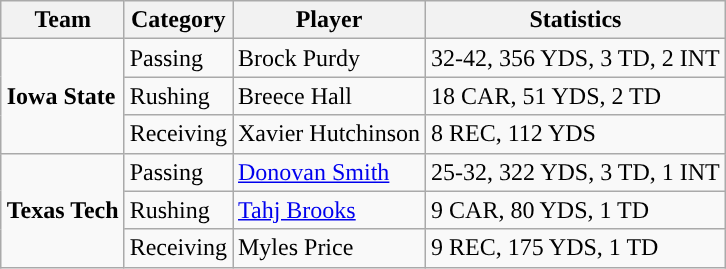<table class="wikitable" style="float: right;">
<tr>
<th>Team</th>
<th>Category</th>
<th>Player</th>
<th>Statistics</th>
</tr>
<tr>
<td rowspan=3><strong>Iowa State</strong></td>
<td>Passing</td>
<td>Brock Purdy</td>
<td>32-42, 356 YDS, 3 TD, 2 INT</td>
</tr>
<tr>
<td>Rushing</td>
<td>Breece Hall</td>
<td>18 CAR, 51 YDS, 2 TD</td>
</tr>
<tr>
<td>Receiving</td>
<td>Xavier Hutchinson</td>
<td>8 REC, 112 YDS</td>
</tr>
<tr>
<td rowspan=3><strong>Texas Tech</strong></td>
<td>Passing</td>
<td><a href='#'>Donovan Smith</a></td>
<td>25-32, 322 YDS, 3 TD, 1 INT</td>
</tr>
<tr>
<td>Rushing</td>
<td><a href='#'>Tahj Brooks</a></td>
<td>9 CAR, 80 YDS, 1 TD</td>
</tr>
<tr>
<td>Receiving</td>
<td>Myles Price</td>
<td>9 REC, 175 YDS, 1 TD</td>
</tr>
</table>
